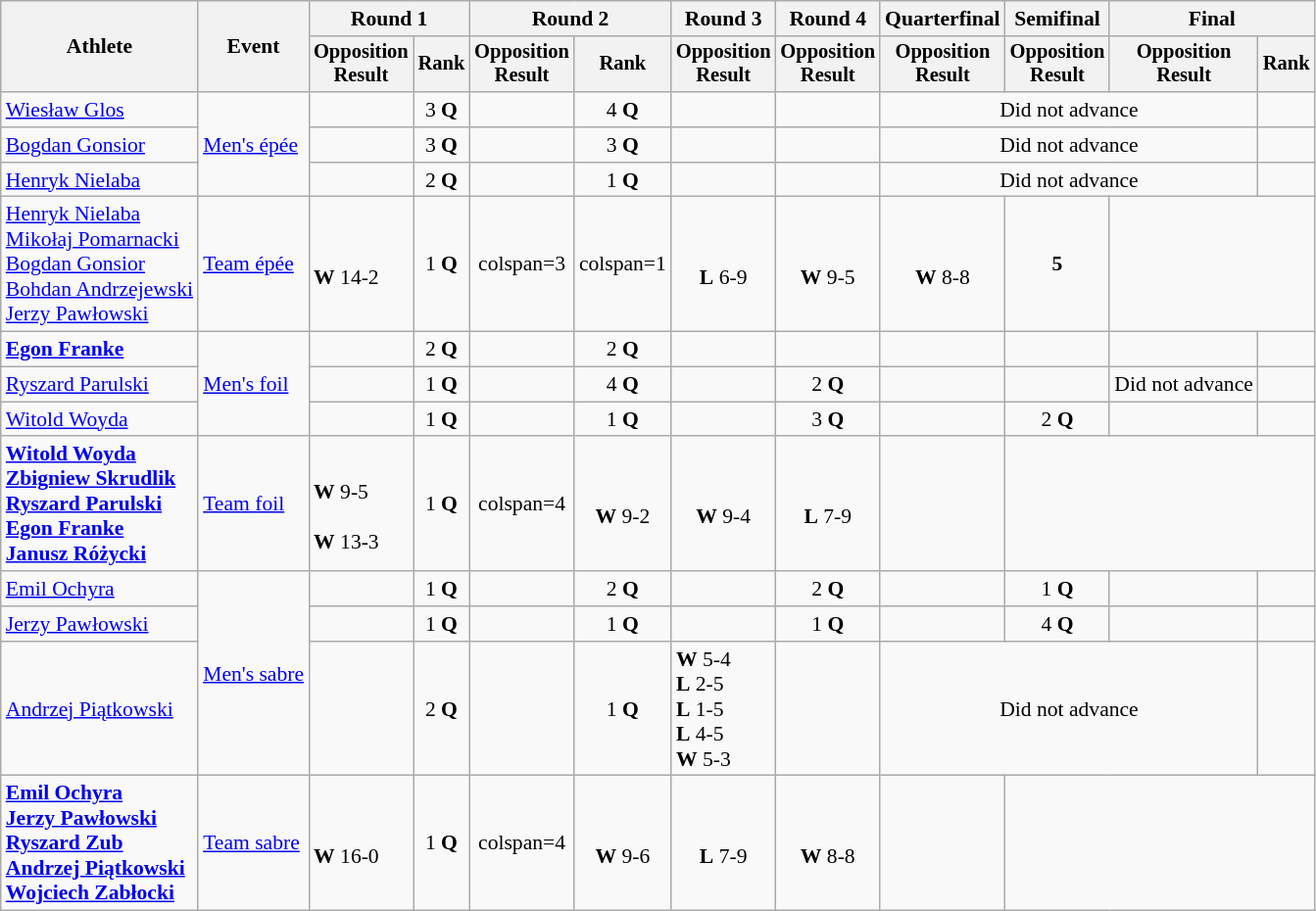<table class="wikitable" style="font-size:90%;">
<tr>
<th rowspan="2">Athlete</th>
<th rowspan="2">Event</th>
<th colspan="2">Round 1</th>
<th colspan="2">Round 2</th>
<th colspan="1">Round 3</th>
<th colspan="1">Round 4</th>
<th colspan="1">Quarterfinal</th>
<th colspan="1">Semifinal</th>
<th colspan=2>Final</th>
</tr>
<tr style="font-size:95%">
<th>Opposition<br>Result</th>
<th>Rank</th>
<th>Opposition<br>Result</th>
<th>Rank</th>
<th>Opposition<br>Result</th>
<th>Opposition<br>Result</th>
<th>Opposition<br>Result</th>
<th>Opposition<br>Result</th>
<th>Opposition<br>Result</th>
<th>Rank</th>
</tr>
<tr align=center>
<td align=left><a href='#'>Wiesław Glos</a></td>
<td align=left rowspan=3><a href='#'>Men's épée</a></td>
<td></td>
<td>3 <strong>Q</strong></td>
<td></td>
<td>4 <strong>Q</strong></td>
<td></td>
<td></td>
<td colspan=3>Did not advance</td>
<td></td>
</tr>
<tr align=center>
<td align=left><a href='#'>Bogdan Gonsior</a></td>
<td></td>
<td>3 <strong>Q</strong></td>
<td></td>
<td>3 <strong>Q</strong></td>
<td></td>
<td></td>
<td colspan=3>Did not advance</td>
<td></td>
</tr>
<tr align=center>
<td align=left><a href='#'>Henryk Nielaba</a></td>
<td></td>
<td>2 <strong>Q</strong></td>
<td></td>
<td>1 <strong>Q</strong></td>
<td></td>
<td></td>
<td colspan=3>Did not advance</td>
<td></td>
</tr>
<tr align=center>
<td align=left><a href='#'>Henryk Nielaba</a><br><a href='#'>Mikołaj Pomarnacki</a><br><a href='#'>Bogdan Gonsior</a><br><a href='#'>Bohdan Andrzejewski</a><br><a href='#'>Jerzy Pawłowski</a></td>
<td align=left><a href='#'>Team épée</a></td>
<td align=left><br> <strong>W</strong> 14-2<br></td>
<td>1 <strong>Q</strong></td>
<td>colspan=3 </td>
<td>colspan=1 </td>
<td><br> <strong>L</strong> 6-9</td>
<td><br> <strong>W</strong> 9-5</td>
<td><br> <strong>W</strong> 8-8</td>
<td><strong>5</strong></td>
</tr>
<tr align=center>
<td align=left><strong><a href='#'>Egon Franke</a></strong></td>
<td align=left rowspan=3><a href='#'>Men's foil</a></td>
<td></td>
<td>2 <strong>Q</strong></td>
<td></td>
<td>2 <strong>Q</strong></td>
<td></td>
<td></td>
<td></td>
<td></td>
<td></td>
<td></td>
</tr>
<tr align=center>
<td align=left><a href='#'>Ryszard Parulski</a></td>
<td></td>
<td>1 <strong>Q</strong></td>
<td></td>
<td>4 <strong>Q</strong></td>
<td></td>
<td>2 <strong>Q</strong></td>
<td></td>
<td></td>
<td colspan=1>Did not advance</td>
<td></td>
</tr>
<tr align=center>
<td align=left><a href='#'>Witold Woyda</a></td>
<td></td>
<td>1 <strong>Q</strong></td>
<td></td>
<td>1 <strong>Q</strong></td>
<td></td>
<td>3 <strong>Q</strong></td>
<td></td>
<td>2 <strong>Q</strong></td>
<td></td>
<td></td>
</tr>
<tr align=center>
<td align=left><strong><a href='#'>Witold Woyda</a><br><a href='#'>Zbigniew Skrudlik</a><br><a href='#'>Ryszard Parulski</a><br><a href='#'>Egon Franke</a><br><a href='#'>Janusz Różycki</a></strong></td>
<td align=left><a href='#'>Team foil</a></td>
<td align=left><br> <strong>W</strong> 9-5<br><br> <strong>W</strong> 13-3<br></td>
<td>1 <strong>Q</strong></td>
<td>colspan=4 </td>
<td><br> <strong>W</strong> 9-2</td>
<td><br> <strong>W</strong> 9-4</td>
<td><br> <strong>L</strong> 7-9</td>
<td></td>
</tr>
<tr align=center>
<td align=left><a href='#'>Emil Ochyra</a></td>
<td align=left rowspan=3><a href='#'>Men's sabre</a></td>
<td></td>
<td>1 <strong>Q</strong></td>
<td></td>
<td>2 <strong>Q</strong></td>
<td></td>
<td>2 <strong>Q</strong></td>
<td></td>
<td>1 <strong>Q</strong></td>
<td></td>
<td></td>
</tr>
<tr align=center>
<td align=left><a href='#'>Jerzy Pawłowski</a></td>
<td></td>
<td>1 <strong>Q</strong></td>
<td></td>
<td>1 <strong>Q</strong></td>
<td></td>
<td>1 <strong>Q</strong></td>
<td></td>
<td>4 <strong>Q</strong></td>
<td></td>
<td></td>
</tr>
<tr align=center>
<td align=left><a href='#'>Andrzej Piątkowski</a></td>
<td></td>
<td>2 <strong>Q</strong></td>
<td></td>
<td>1 <strong>Q</strong></td>
<td align=left> <strong>W</strong> 5-4<br> <strong>L</strong> 2-5<br> <strong>L</strong> 1-5<br> <strong>L</strong> 4-5<br> <strong>W</strong> 5-3</td>
<td></td>
<td colspan=3>Did not advance</td>
<td></td>
</tr>
<tr align=center>
<td align=left><strong><a href='#'>Emil Ochyra</a><br><a href='#'>Jerzy Pawłowski</a><br><a href='#'>Ryszard Zub</a><br><a href='#'>Andrzej Piątkowski</a><br><a href='#'>Wojciech Zabłocki</a></strong></td>
<td align=left><a href='#'>Team sabre</a></td>
<td align=left><br> <strong>W</strong> 16-0<br></td>
<td>1 <strong>Q</strong></td>
<td>colspan=4 </td>
<td><br> <strong>W</strong> 9-6</td>
<td><br> <strong>L</strong> 7-9</td>
<td><br> <strong>W</strong> 8-8</td>
<td></td>
</tr>
</table>
